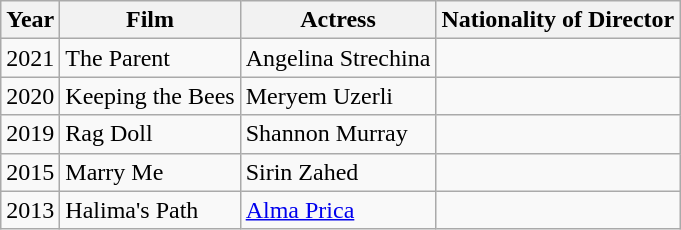<table class="wikitable">
<tr>
<th>Year</th>
<th>Film</th>
<th>Actress</th>
<th>Nationality of Director</th>
</tr>
<tr>
<td>2021</td>
<td>The Parent</td>
<td>Angelina Strechina</td>
<td></td>
</tr>
<tr>
<td>2020</td>
<td>Keeping the Bees</td>
<td>Meryem Uzerli</td>
<td></td>
</tr>
<tr>
<td>2019</td>
<td>Rag Doll</td>
<td>Shannon Murray</td>
<td></td>
</tr>
<tr>
<td>2015</td>
<td>Marry Me</td>
<td>Sirin Zahed</td>
<td></td>
</tr>
<tr>
<td>2013</td>
<td>Halima's Path</td>
<td><a href='#'>Alma Prica</a></td>
<td></td>
</tr>
</table>
